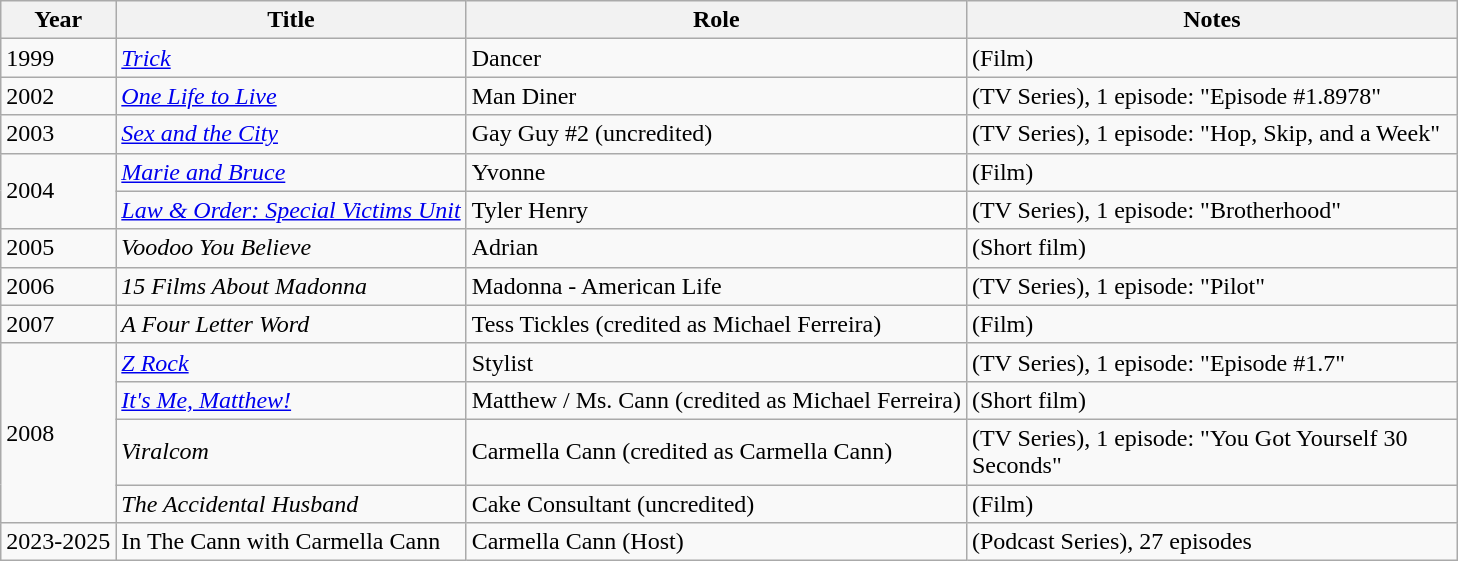<table class="wikitable sortable">
<tr>
<th>Year</th>
<th>Title</th>
<th>Role</th>
<th class="unsortable" style="width:20em;">Notes</th>
</tr>
<tr>
<td>1999</td>
<td><em><a href='#'>Trick</a></em></td>
<td>Dancer</td>
<td>(Film)</td>
</tr>
<tr>
<td>2002</td>
<td><em><a href='#'>One Life to Live</a></em></td>
<td>Man Diner</td>
<td>(TV Series), 1 episode: "Episode #1.8978"</td>
</tr>
<tr>
<td>2003</td>
<td><em><a href='#'>Sex and the City</a></em></td>
<td>Gay Guy #2 (uncredited)</td>
<td>(TV Series), 1 episode: "Hop, Skip, and a Week"</td>
</tr>
<tr>
<td rowspan="2">2004</td>
<td><em><a href='#'>Marie and Bruce</a></em></td>
<td>Yvonne</td>
<td>(Film)</td>
</tr>
<tr>
<td><em><a href='#'>Law & Order: Special Victims Unit</a></em></td>
<td>Tyler Henry</td>
<td>(TV Series), 1 episode: "Brotherhood"</td>
</tr>
<tr>
<td>2005</td>
<td><em>Voodoo You Believe</em></td>
<td>Adrian</td>
<td>(Short film)</td>
</tr>
<tr>
<td>2006</td>
<td><em>15 Films About Madonna</em></td>
<td>Madonna - American Life</td>
<td>(TV Series), 1 episode: "Pilot"</td>
</tr>
<tr>
<td>2007</td>
<td><em>A Four Letter Word</em></td>
<td>Tess Tickles (credited as Michael Ferreira)</td>
<td>(Film)</td>
</tr>
<tr>
<td rowspan="4">2008</td>
<td><em><a href='#'>Z Rock</a></em></td>
<td>Stylist</td>
<td>(TV Series), 1 episode: "Episode #1.7"</td>
</tr>
<tr>
<td><em><a href='#'>It's Me, Matthew!</a></em></td>
<td>Matthew / Ms. Cann (credited as Michael Ferreira)</td>
<td>(Short film)</td>
</tr>
<tr>
<td><em>Viralcom</em></td>
<td>Carmella Cann (credited as Carmella Cann)</td>
<td>(TV Series), 1 episode: "You Got Yourself 30 Seconds"</td>
</tr>
<tr>
<td><em>The Accidental Husband</em></td>
<td>Cake Consultant (uncredited)</td>
<td>(Film)</td>
</tr>
<tr>
<td>2023-2025</td>
<td>In The Cann with Carmella Cann</td>
<td>Carmella Cann (Host)</td>
<td>(Podcast Series), 27 episodes</td>
</tr>
</table>
